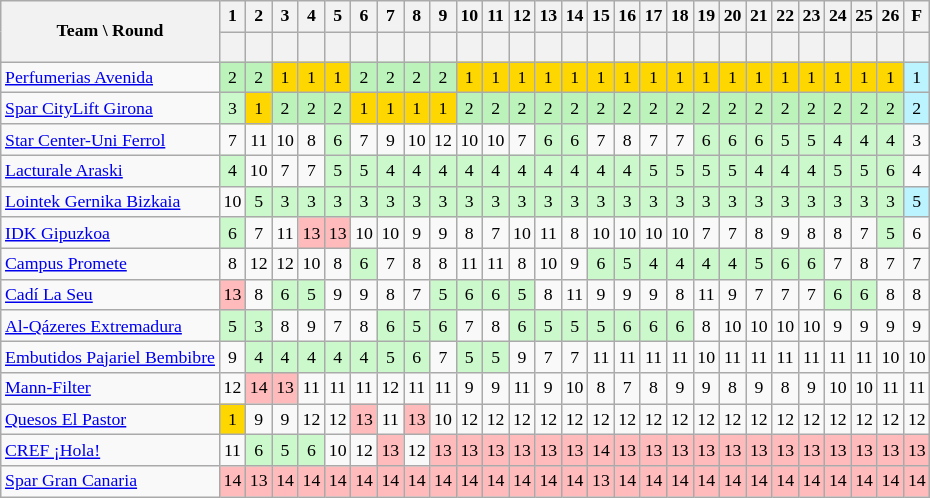<table class="wikitable sortable" style="font-size: 74%; text-align:center;">
<tr>
<th rowspan="2">Team \ Round</th>
<th>1</th>
<th>2</th>
<th>3</th>
<th>4</th>
<th>5</th>
<th>6</th>
<th>7</th>
<th>8</th>
<th>9</th>
<th>10</th>
<th>11</th>
<th>12</th>
<th>13</th>
<th>14</th>
<th>15</th>
<th>16</th>
<th>17</th>
<th>18</th>
<th>19</th>
<th>20</th>
<th>21</th>
<th>22</th>
<th>23</th>
<th>24</th>
<th>25</th>
<th>26</th>
<th>F</th>
</tr>
<tr style="text-align:center; height:20px;">
<th scope=row></th>
<th></th>
<th></th>
<th></th>
<th></th>
<th></th>
<th></th>
<th></th>
<th></th>
<th></th>
<th></th>
<th></th>
<th></th>
<th></th>
<th></th>
<th></th>
<th></th>
<th></th>
<th></th>
<th></th>
<th></th>
<th></th>
<th></th>
<th></th>
<th></th>
<th></th>
<th></th>
</tr>
<tr>
<td align=left><a href='#'>Perfumerias Avenida</a></td>
<td bgcolor=#BBF3BB>2</td>
<td bgcolor=#BBF3BB>2</td>
<td bgcolor=gold>1</td>
<td bgcolor=gold>1</td>
<td bgcolor=gold>1</td>
<td bgcolor=#BBF3BB>2</td>
<td bgcolor=#BBF3BB>2</td>
<td bgcolor=#BBF3BB>2</td>
<td bgcolor=#BBF3BB>2</td>
<td bgcolor=gold>1</td>
<td bgcolor=gold>1</td>
<td bgcolor=gold>1</td>
<td bgcolor=gold>1</td>
<td bgcolor=gold>1</td>
<td bgcolor=gold>1</td>
<td bgcolor=gold>1</td>
<td bgcolor=gold>1</td>
<td bgcolor=gold>1</td>
<td bgcolor=gold>1</td>
<td bgcolor=gold>1</td>
<td bgcolor=gold>1</td>
<td bgcolor=gold>1</td>
<td bgcolor=gold>1</td>
<td bgcolor=gold>1</td>
<td bgcolor=gold>1</td>
<td bgcolor=gold>1</td>
<td bgcolor=BBF3FF>1</td>
</tr>
<tr>
<td align=left><a href='#'>Spar CityLift Girona</a></td>
<td bgcolor=#CCF9CC>3</td>
<td bgcolor=gold>1</td>
<td bgcolor=#BBF3BB>2</td>
<td bgcolor=#BBF3BB>2</td>
<td bgcolor=#BBF3BB>2</td>
<td bgcolor=gold>1</td>
<td bgcolor=gold>1</td>
<td bgcolor=gold>1</td>
<td bgcolor=gold>1</td>
<td bgcolor=#BBF3BB>2</td>
<td bgcolor=#BBF3BB>2</td>
<td bgcolor=#BBF3BB>2</td>
<td bgcolor=#BBF3BB>2</td>
<td bgcolor=#BBF3BB>2</td>
<td bgcolor=#BBF3BB>2</td>
<td bgcolor=#BBF3BB>2</td>
<td bgcolor=#BBF3BB>2</td>
<td bgcolor=#BBF3BB>2</td>
<td bgcolor=#BBF3BB>2</td>
<td bgcolor=#BBF3BB>2</td>
<td bgcolor=#BBF3BB>2</td>
<td bgcolor=#BBF3BB>2</td>
<td bgcolor=#BBF3BB>2</td>
<td bgcolor=#BBF3BB>2</td>
<td bgcolor=#BBF3BB>2</td>
<td bgcolor=#BBF3BB>2</td>
<td bgcolor=BBF3FF>2</td>
</tr>
<tr>
<td align=left><a href='#'>Star Center-Uni Ferrol</a></td>
<td>7</td>
<td>11</td>
<td>10</td>
<td>8</td>
<td bgcolor=#CCF9CC>6</td>
<td>7</td>
<td>9</td>
<td>10</td>
<td>12</td>
<td>10</td>
<td>10</td>
<td>7</td>
<td bgcolor=#CCF9CC>6</td>
<td bgcolor=#CCF9CC>6</td>
<td>7</td>
<td>8</td>
<td>7</td>
<td>7</td>
<td bgcolor=#CCF9CC>6</td>
<td bgcolor=#CCF9CC>6</td>
<td bgcolor=#CCF9CC>6</td>
<td bgcolor=#CCF9CC>5</td>
<td bgcolor=#CCF9CC>5</td>
<td bgcolor=#CCF9CC>4</td>
<td bgcolor=#CCF9CC>4</td>
<td bgcolor=#CCF9CC>4</td>
<td>3</td>
</tr>
<tr>
<td align=left><a href='#'>Lacturale Araski</a></td>
<td bgcolor=#CCF9CC>4</td>
<td>10</td>
<td>7</td>
<td>7</td>
<td bgcolor=#CCF9CC>5</td>
<td bgcolor=#CCF9CC>5</td>
<td bgcolor=#CCF9CC>4</td>
<td bgcolor=#CCF9CC>4</td>
<td bgcolor=#CCF9CC>4</td>
<td bgcolor=#CCF9CC>4</td>
<td bgcolor=#CCF9CC>4</td>
<td bgcolor=#CCF9CC>4</td>
<td bgcolor=#CCF9CC>4</td>
<td bgcolor=#CCF9CC>4</td>
<td bgcolor=#CCF9CC>4</td>
<td bgcolor=#CCF9CC>4</td>
<td bgcolor=#CCF9CC>5</td>
<td bgcolor=#CCF9CC>5</td>
<td bgcolor=#CCF9CC>5</td>
<td bgcolor=#CCF9CC>5</td>
<td bgcolor=#CCF9CC>4</td>
<td bgcolor=#CCF9CC>4</td>
<td bgcolor=#CCF9CC>4</td>
<td bgcolor=#CCF9CC>5</td>
<td bgcolor=#CCF9CC>5</td>
<td bgcolor=#CCF9CC>6</td>
<td>4</td>
</tr>
<tr>
<td align=left><a href='#'>Lointek Gernika Bizkaia</a></td>
<td>10</td>
<td bgcolor=#CCF9CC>5</td>
<td bgcolor=#CCF9CC>3</td>
<td bgcolor=#CCF9CC>3</td>
<td bgcolor=#CCF9CC>3</td>
<td bgcolor=#CCF9CC>3</td>
<td bgcolor=#CCF9CC>3</td>
<td bgcolor=#CCF9CC>3</td>
<td bgcolor=#CCF9CC>3</td>
<td bgcolor=#CCF9CC>3</td>
<td bgcolor=#CCF9CC>3</td>
<td bgcolor=#CCF9CC>3</td>
<td bgcolor=#CCF9CC>3</td>
<td bgcolor=#CCF9CC>3</td>
<td bgcolor=#CCF9CC>3</td>
<td bgcolor=#CCF9CC>3</td>
<td bgcolor=#CCF9CC>3</td>
<td bgcolor=#CCF9CC>3</td>
<td bgcolor=#CCF9CC>3</td>
<td bgcolor=#CCF9CC>3</td>
<td bgcolor=#CCF9CC>3</td>
<td bgcolor=#CCF9CC>3</td>
<td bgcolor=#CCF9CC>3</td>
<td bgcolor=#CCF9CC>3</td>
<td bgcolor=#CCF9CC>3</td>
<td bgcolor=#CCF9CC>3</td>
<td bgcolor=BBF3FF>5</td>
</tr>
<tr>
<td align=left><a href='#'>IDK Gipuzkoa</a></td>
<td bgcolor=#CCF9CC>6</td>
<td>7</td>
<td>11</td>
<td bgcolor=#FFBBBB>13</td>
<td bgcolor=#FFBBBB>13</td>
<td>10</td>
<td>10</td>
<td>9</td>
<td>9</td>
<td>8</td>
<td>7</td>
<td>10</td>
<td>11</td>
<td>8</td>
<td>10</td>
<td>10</td>
<td>10</td>
<td>10</td>
<td>7</td>
<td>7</td>
<td>8</td>
<td>9</td>
<td>8</td>
<td>8</td>
<td>7</td>
<td bgcolor=#CCF9CC>5</td>
<td>6</td>
</tr>
<tr>
<td align=left><a href='#'>Campus Promete</a></td>
<td>8</td>
<td>12</td>
<td>12</td>
<td>10</td>
<td>8</td>
<td bgcolor=#CCF9CC>6</td>
<td>7</td>
<td>8</td>
<td>8</td>
<td>11</td>
<td>11</td>
<td>8</td>
<td>10</td>
<td>9</td>
<td bgcolor=#CCF9CC>6</td>
<td bgcolor=#CCF9CC>5</td>
<td bgcolor=#CCF9CC>4</td>
<td bgcolor=#CCF9CC>4</td>
<td bgcolor=#CCF9CC>4</td>
<td bgcolor=#CCF9CC>4</td>
<td bgcolor=#CCF9CC>5</td>
<td bgcolor=#CCF9CC>6</td>
<td bgcolor=#CCF9CC>6</td>
<td>7</td>
<td>8</td>
<td>7</td>
<td>7</td>
</tr>
<tr>
<td align=left><a href='#'>Cadí La Seu</a></td>
<td bgcolor=#FFBBBB>13</td>
<td>8</td>
<td bgcolor=#CCF9CC>6</td>
<td bgcolor=#CCF9CC>5</td>
<td>9</td>
<td>9</td>
<td>8</td>
<td>7</td>
<td bgcolor=#CCF9CC>5</td>
<td bgcolor=#CCF9CC>6</td>
<td bgcolor=#CCF9CC>6</td>
<td bgcolor=#CCF9CC>5</td>
<td>8</td>
<td>11</td>
<td>9</td>
<td>9</td>
<td>9</td>
<td>8</td>
<td>11</td>
<td>9</td>
<td>7</td>
<td>7</td>
<td>7</td>
<td bgcolor=#CCF9CC>6</td>
<td bgcolor=#CCF9CC>6</td>
<td>8</td>
<td>8</td>
</tr>
<tr>
<td align=left><a href='#'>Al-Qázeres Extremadura</a></td>
<td bgcolor=#CCF9CC>5</td>
<td bgcolor=#CCF9CC>3</td>
<td>8</td>
<td>9</td>
<td>7</td>
<td>8</td>
<td bgcolor=#CCF9CC>6</td>
<td bgcolor=#CCF9CC>5</td>
<td bgcolor=#CCF9CC>6</td>
<td>7</td>
<td>8</td>
<td bgcolor=#CCF9CC>6</td>
<td bgcolor=#CCF9CC>5</td>
<td bgcolor=#CCF9CC>5</td>
<td bgcolor=#CCF9CC>5</td>
<td bgcolor=#CCF9CC>6</td>
<td bgcolor=#CCF9CC>6</td>
<td bgcolor=#CCF9CC>6</td>
<td>8</td>
<td>10</td>
<td>10</td>
<td>10</td>
<td>10</td>
<td>9</td>
<td>9</td>
<td>9</td>
<td>9</td>
</tr>
<tr>
<td align=left><a href='#'>Embutidos Pajariel Bembibre</a></td>
<td>9</td>
<td bgcolor=#CCF9CC>4</td>
<td bgcolor=#CCF9CC>4</td>
<td bgcolor=#CCF9CC>4</td>
<td bgcolor=#CCF9CC>4</td>
<td bgcolor=#CCF9CC>4</td>
<td bgcolor=#CCF9CC>5</td>
<td bgcolor=#CCF9CC>6</td>
<td>7</td>
<td bgcolor=#CCF9CC>5</td>
<td bgcolor=#CCF9CC>5</td>
<td>9</td>
<td>7</td>
<td>7</td>
<td>11</td>
<td>11</td>
<td>11</td>
<td>11</td>
<td>10</td>
<td>11</td>
<td>11</td>
<td>11</td>
<td>11</td>
<td>11</td>
<td>11</td>
<td>10</td>
<td>10</td>
</tr>
<tr>
<td align=left><a href='#'>Mann-Filter</a></td>
<td>12</td>
<td bgcolor=#FFBBBB>14</td>
<td bgcolor=#FFBBBB>13</td>
<td>11</td>
<td>11</td>
<td>11</td>
<td>12</td>
<td>11</td>
<td>11</td>
<td>9</td>
<td>9</td>
<td>11</td>
<td>9</td>
<td>10</td>
<td>8</td>
<td>7</td>
<td>8</td>
<td>9</td>
<td>9</td>
<td>8</td>
<td>9</td>
<td>8</td>
<td>9</td>
<td>10</td>
<td>10</td>
<td>11</td>
<td>11</td>
</tr>
<tr>
<td align=left><a href='#'>Quesos El Pastor</a></td>
<td bgcolor=gold>1</td>
<td>9</td>
<td>9</td>
<td>12</td>
<td>12</td>
<td bgcolor=#FFBBBB>13</td>
<td>11</td>
<td bgcolor=#FFBBBB>13</td>
<td>10</td>
<td>12</td>
<td>12</td>
<td>12</td>
<td>12</td>
<td>12</td>
<td>12</td>
<td>12</td>
<td>12</td>
<td>12</td>
<td>12</td>
<td>12</td>
<td>12</td>
<td>12</td>
<td>12</td>
<td>12</td>
<td>12</td>
<td>12</td>
<td>12</td>
</tr>
<tr>
<td align=left><a href='#'>CREF ¡Hola!</a></td>
<td>11</td>
<td bgcolor=#CCF9CC>6</td>
<td bgcolor=#CCF9CC>5</td>
<td bgcolor=#CCF9CC>6</td>
<td>10</td>
<td>12</td>
<td bgcolor=#FFBBBB>13</td>
<td>12</td>
<td bgcolor=#FFBBBB>13</td>
<td bgcolor=#FFBBBB>13</td>
<td bgcolor=#FFBBBB>13</td>
<td bgcolor=#FFBBBB>13</td>
<td bgcolor=#FFBBBB>13</td>
<td bgcolor=#FFBBBB>13</td>
<td bgcolor=#FFBBBB>14</td>
<td bgcolor=#FFBBBB>13</td>
<td bgcolor=#FFBBBB>13</td>
<td bgcolor=#FFBBBB>13</td>
<td bgcolor=#FFBBBB>13</td>
<td bgcolor=#FFBBBB>13</td>
<td bgcolor=#FFBBBB>13</td>
<td bgcolor=#FFBBBB>13</td>
<td bgcolor=#FFBBBB>13</td>
<td bgcolor=#FFBBBB>13</td>
<td bgcolor=#FFBBBB>13</td>
<td bgcolor=#FFBBBB>13</td>
<td bgcolor=#FFBBBB>13</td>
</tr>
<tr>
<td align=left><a href='#'>Spar Gran Canaria</a></td>
<td bgcolor=#FFBBBB>14</td>
<td bgcolor=#FFBBBB>13</td>
<td bgcolor=#FFBBBB>14</td>
<td bgcolor=#FFBBBB>14</td>
<td bgcolor=#FFBBBB>14</td>
<td bgcolor=#FFBBBB>14</td>
<td bgcolor=#FFBBBB>14</td>
<td bgcolor=#FFBBBB>14</td>
<td bgcolor=#FFBBBB>14</td>
<td bgcolor=#FFBBBB>14</td>
<td bgcolor=#FFBBBB>14</td>
<td bgcolor=#FFBBBB>14</td>
<td bgcolor=#FFBBBB>14</td>
<td bgcolor=#FFBBBB>14</td>
<td bgcolor=#FFBBBB>13</td>
<td bgcolor=#FFBBBB>14</td>
<td bgcolor=#FFBBBB>14</td>
<td bgcolor=#FFBBBB>14</td>
<td bgcolor=#FFBBBB>14</td>
<td bgcolor=#FFBBBB>14</td>
<td bgcolor=#FFBBBB>14</td>
<td bgcolor=#FFBBBB>14</td>
<td bgcolor=#FFBBBB>14</td>
<td bgcolor=#FFBBBB>14</td>
<td bgcolor=#FFBBBB>14</td>
<td bgcolor=#FFBBBB>14</td>
<td bgcolor=#FFBBBB>14</td>
</tr>
</table>
